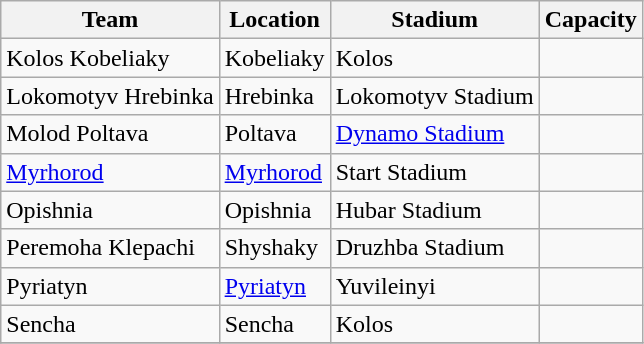<table class="wikitable sortable">
<tr>
<th>Team</th>
<th>Location</th>
<th>Stadium</th>
<th>Capacity</th>
</tr>
<tr>
<td>Kolos Kobeliaky</td>
<td>Kobeliaky</td>
<td>Kolos</td>
<td style="text-align:center"></td>
</tr>
<tr>
<td>Lokomotyv Hrebinka</td>
<td>Hrebinka</td>
<td>Lokomotyv Stadium</td>
<td style="text-align:center"></td>
</tr>
<tr>
<td>Molod Poltava</td>
<td>Poltava</td>
<td><a href='#'>Dynamo Stadium</a></td>
<td style="text-align:center"></td>
</tr>
<tr>
<td><a href='#'>Myrhorod</a></td>
<td><a href='#'>Myrhorod</a></td>
<td>Start Stadium</td>
<td style="text-align:center"></td>
</tr>
<tr>
<td>Opishnia</td>
<td>Opishnia</td>
<td>Hubar Stadium</td>
<td style="text-align:center"></td>
</tr>
<tr>
<td>Peremoha Klepachi</td>
<td>Shyshaky</td>
<td>Druzhba Stadium</td>
<td style="text-align:center"></td>
</tr>
<tr>
<td>Pyriatyn</td>
<td><a href='#'>Pyriatyn</a></td>
<td>Yuvileinyi</td>
<td style="text-align:center"></td>
</tr>
<tr>
<td>Sencha</td>
<td>Sencha</td>
<td>Kolos</td>
<td style="text-align:center"></td>
</tr>
<tr>
</tr>
</table>
